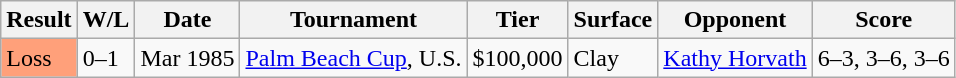<table class="sortable wikitable">
<tr>
<th>Result</th>
<th>W/L</th>
<th>Date</th>
<th>Tournament</th>
<th>Tier</th>
<th>Surface</th>
<th>Opponent</th>
<th class="unsortable">Score</th>
</tr>
<tr>
<td style="background:#FFA07A;">Loss</td>
<td>0–1</td>
<td>Mar 1985</td>
<td><a href='#'>Palm Beach Cup</a>, U.S.</td>
<td>$100,000</td>
<td>Clay</td>
<td> <a href='#'>Kathy Horvath</a></td>
<td>6–3, 3–6, 3–6</td>
</tr>
</table>
